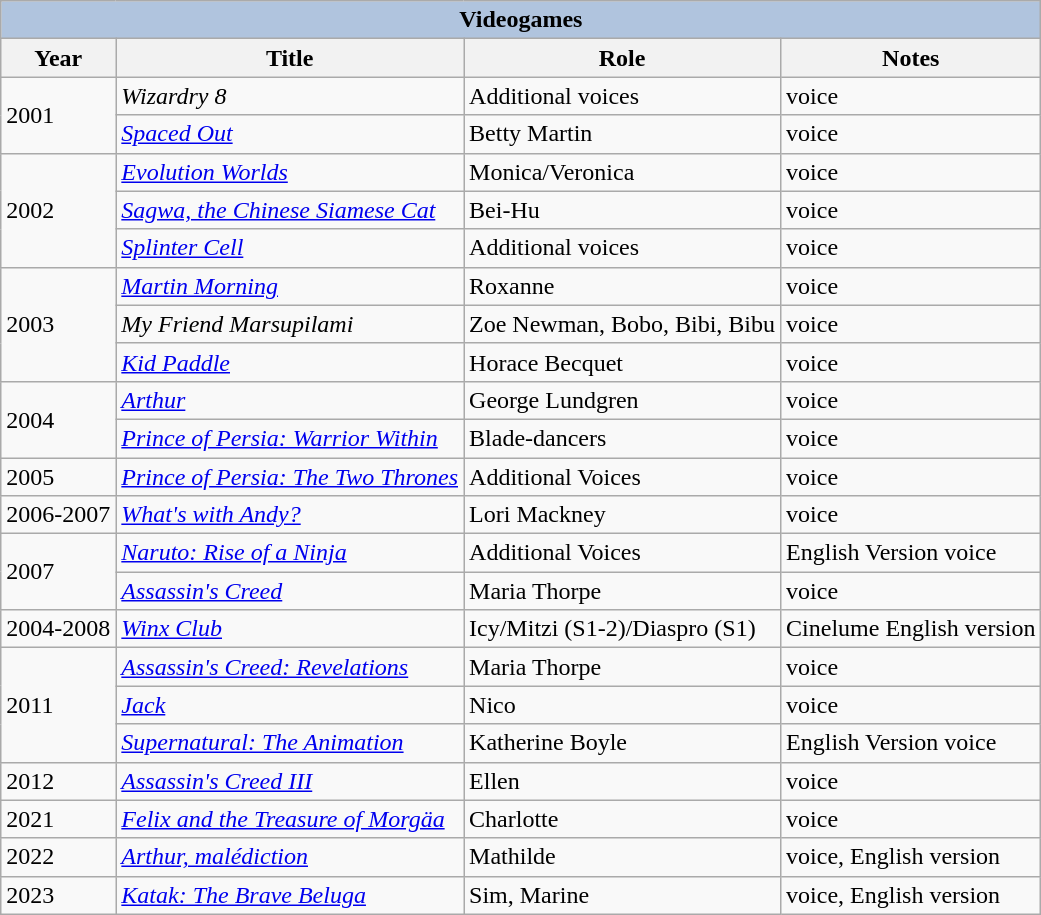<table class="wikitable sortable">
<tr>
<th colspan=4 style="background:#B0C4DE;">Videogames</th>
</tr>
<tr align="center">
<th>Year</th>
<th>Title</th>
<th>Role</th>
<th class="unsortable">Notes</th>
</tr>
<tr>
<td rowspan=2>2001</td>
<td><em>Wizardry 8</em></td>
<td>Additional voices</td>
<td>voice</td>
</tr>
<tr>
<td><em><a href='#'>Spaced Out</a></em></td>
<td>Betty Martin</td>
<td>voice</td>
</tr>
<tr>
<td rowspan=3>2002</td>
<td><em><a href='#'>Evolution Worlds</a></em></td>
<td>Monica/Veronica</td>
<td>voice</td>
</tr>
<tr>
<td><em><a href='#'>Sagwa, the Chinese Siamese Cat</a></em></td>
<td>Bei-Hu</td>
<td>voice</td>
</tr>
<tr>
<td><em><a href='#'>Splinter Cell</a></em></td>
<td>Additional voices</td>
<td>voice</td>
</tr>
<tr>
<td rowspan=3>2003</td>
<td><em><a href='#'>Martin Morning</a></em></td>
<td>Roxanne</td>
<td>voice</td>
</tr>
<tr>
<td><em>My Friend Marsupilami</em></td>
<td>Zoe Newman, Bobo, Bibi, Bibu</td>
<td>voice</td>
</tr>
<tr>
<td><em><a href='#'>Kid Paddle</a></em></td>
<td>Horace Becquet</td>
<td>voice</td>
</tr>
<tr>
<td rowspan=2>2004</td>
<td><em><a href='#'>Arthur</a></em></td>
<td>George Lundgren</td>
<td>voice</td>
</tr>
<tr>
<td><em><a href='#'>Prince of Persia: Warrior Within</a></em></td>
<td>Blade-dancers</td>
<td>voice</td>
</tr>
<tr>
<td>2005</td>
<td><em><a href='#'>Prince of Persia: The Two Thrones</a></em></td>
<td>Additional Voices</td>
<td>voice</td>
</tr>
<tr>
<td>2006-2007</td>
<td><em><a href='#'>What's with Andy?</a></em></td>
<td>Lori Mackney</td>
<td>voice</td>
</tr>
<tr>
<td rowspan=2>2007</td>
<td><em><a href='#'>Naruto: Rise of a Ninja</a></em></td>
<td>Additional Voices</td>
<td>English Version voice</td>
</tr>
<tr>
<td><em><a href='#'>Assassin's Creed</a></em></td>
<td>Maria Thorpe</td>
<td>voice</td>
</tr>
<tr>
<td>2004-2008</td>
<td><em><a href='#'>Winx Club</a></em></td>
<td>Icy/Mitzi (S1-2)/Diaspro (S1)</td>
<td>Cinelume English version</td>
</tr>
<tr>
<td rowspan=3>2011</td>
<td><em><a href='#'>Assassin's Creed: Revelations</a></em></td>
<td>Maria Thorpe</td>
<td>voice</td>
</tr>
<tr>
<td><em><a href='#'>Jack</a></em></td>
<td>Nico</td>
<td>voice</td>
</tr>
<tr>
<td><em><a href='#'>Supernatural: The Animation</a></em></td>
<td>Katherine Boyle</td>
<td>English Version voice</td>
</tr>
<tr>
<td>2012</td>
<td><em><a href='#'>Assassin's Creed III</a></em></td>
<td>Ellen</td>
<td>voice</td>
</tr>
<tr>
<td>2021</td>
<td><em><a href='#'>Felix and the Treasure of Morgäa</a></em></td>
<td>Charlotte</td>
<td>voice</td>
</tr>
<tr>
<td>2022</td>
<td><em><a href='#'>Arthur, malédiction</a></em></td>
<td>Mathilde</td>
<td>voice, English version</td>
</tr>
<tr>
<td>2023</td>
<td><em><a href='#'>Katak: The Brave Beluga</a></em></td>
<td>Sim, Marine</td>
<td>voice, English version</td>
</tr>
</table>
